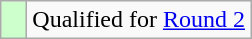<table class="wikitable">
<tr>
<td width=10px bgcolor=ccffcc></td>
<td>Qualified for <a href='#'>Round 2</a></td>
</tr>
</table>
